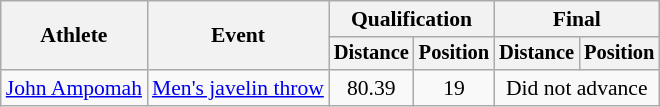<table class=wikitable style="font-size:90%">
<tr>
<th rowspan="2">Athlete</th>
<th rowspan="2">Event</th>
<th colspan="2">Qualification</th>
<th colspan="2">Final</th>
</tr>
<tr style="font-size:95%">
<th>Distance</th>
<th>Position</th>
<th>Distance</th>
<th>Position</th>
</tr>
<tr align=center>
<td align=left><a href='#'>John Ampomah</a></td>
<td align=left><a href='#'>Men's javelin throw</a></td>
<td>80.39</td>
<td>19</td>
<td colspan=2>Did not advance</td>
</tr>
</table>
